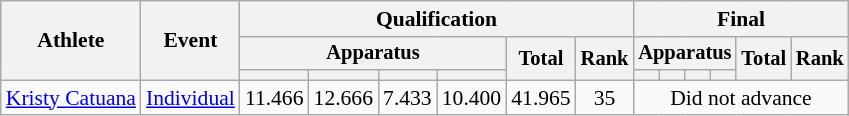<table class="wikitable" style="font-size:90%">
<tr>
<th rowspan=3>Athlete</th>
<th rowspan=3>Event</th>
<th colspan=6>Qualification</th>
<th colspan=6>Final</th>
</tr>
<tr style="font-size:95%">
<th colspan=4>Apparatus</th>
<th rowspan=2>Total</th>
<th rowspan=2>Rank</th>
<th colspan=4>Apparatus</th>
<th rowspan=2>Total</th>
<th rowspan=2>Rank</th>
</tr>
<tr style="font-size:95%">
<th></th>
<th></th>
<th></th>
<th></th>
<th></th>
<th></th>
<th></th>
<th></th>
</tr>
<tr align=center>
<td align=left><a href='#'>Kristy Catuana</a></td>
<td align=left><a href='#'>Individual</a></td>
<td>11.466</td>
<td>12.666</td>
<td>7.433</td>
<td>10.400</td>
<td>41.965</td>
<td>35</td>
<td colspan=6>Did not advance</td>
</tr>
</table>
